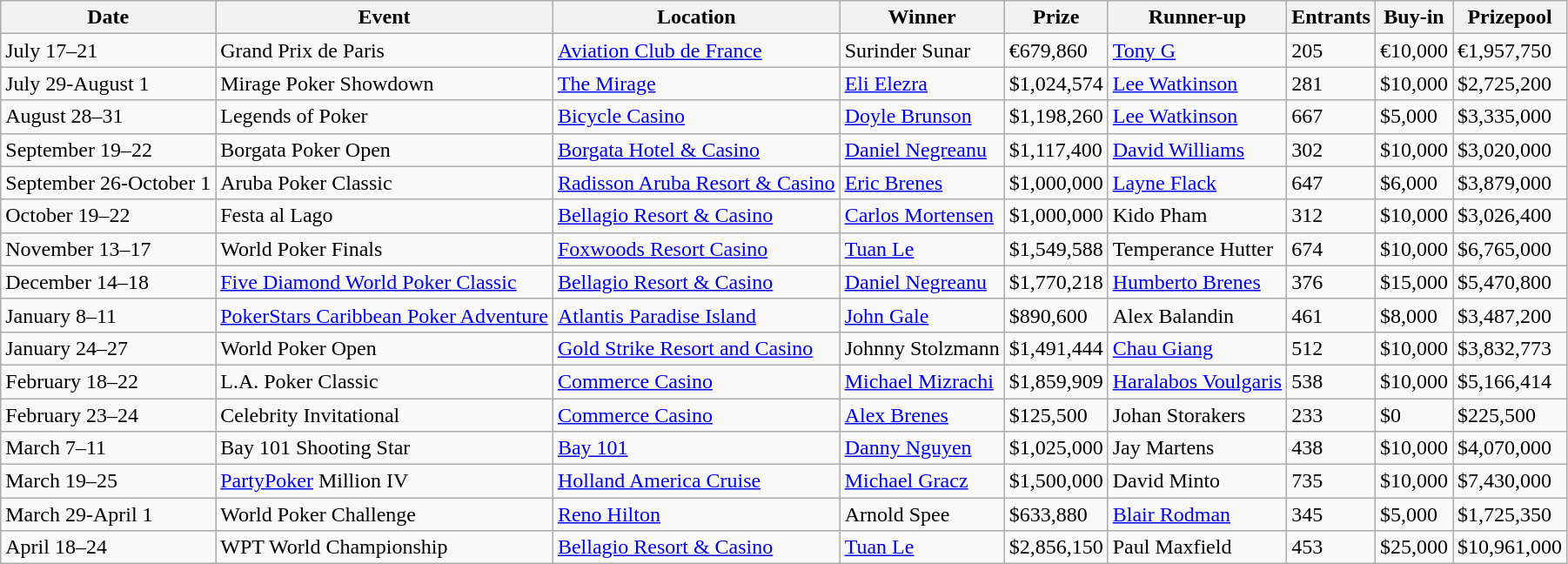<table class="wikitable">
<tr>
<th>Date</th>
<th>Event</th>
<th>Location</th>
<th>Winner</th>
<th>Prize</th>
<th>Runner-up</th>
<th>Entrants</th>
<th>Buy-in</th>
<th>Prizepool</th>
</tr>
<tr>
<td>July 17–21</td>
<td>Grand Prix de Paris</td>
<td><a href='#'>Aviation Club de France</a></td>
<td>Surinder Sunar</td>
<td>€679,860</td>
<td><a href='#'>Tony G</a></td>
<td>205</td>
<td>€10,000</td>
<td>€1,957,750</td>
</tr>
<tr>
<td>July 29-August 1</td>
<td>Mirage Poker Showdown</td>
<td><a href='#'>The Mirage</a></td>
<td><a href='#'>Eli Elezra</a></td>
<td>$1,024,574</td>
<td><a href='#'>Lee Watkinson</a></td>
<td>281</td>
<td>$10,000</td>
<td>$2,725,200</td>
</tr>
<tr>
<td>August 28–31</td>
<td>Legends of Poker</td>
<td><a href='#'>Bicycle Casino</a></td>
<td><a href='#'>Doyle Brunson</a></td>
<td>$1,198,260</td>
<td><a href='#'>Lee Watkinson</a></td>
<td>667</td>
<td>$5,000</td>
<td>$3,335,000</td>
</tr>
<tr>
<td>September 19–22</td>
<td>Borgata Poker Open</td>
<td><a href='#'>Borgata Hotel & Casino</a></td>
<td><a href='#'>Daniel Negreanu</a></td>
<td>$1,117,400</td>
<td><a href='#'>David Williams</a></td>
<td>302</td>
<td>$10,000</td>
<td>$3,020,000</td>
</tr>
<tr>
<td>September 26-October 1</td>
<td>Aruba Poker Classic</td>
<td><a href='#'>Radisson Aruba Resort & Casino</a></td>
<td><a href='#'>Eric Brenes</a></td>
<td>$1,000,000</td>
<td><a href='#'>Layne Flack</a></td>
<td>647</td>
<td>$6,000</td>
<td>$3,879,000</td>
</tr>
<tr>
<td>October 19–22</td>
<td>Festa al Lago</td>
<td><a href='#'>Bellagio Resort & Casino</a></td>
<td><a href='#'>Carlos Mortensen</a></td>
<td>$1,000,000</td>
<td>Kido Pham</td>
<td>312</td>
<td>$10,000</td>
<td>$3,026,400</td>
</tr>
<tr>
<td>November 13–17</td>
<td>World Poker Finals</td>
<td><a href='#'>Foxwoods Resort Casino</a></td>
<td><a href='#'>Tuan Le</a></td>
<td>$1,549,588</td>
<td>Temperance Hutter</td>
<td>674</td>
<td>$10,000</td>
<td>$6,765,000</td>
</tr>
<tr>
<td>December 14–18</td>
<td><a href='#'>Five Diamond World Poker Classic</a></td>
<td><a href='#'>Bellagio Resort & Casino</a></td>
<td><a href='#'>Daniel Negreanu</a></td>
<td>$1,770,218</td>
<td><a href='#'>Humberto Brenes</a></td>
<td>376</td>
<td>$15,000</td>
<td>$5,470,800</td>
</tr>
<tr>
<td>January 8–11</td>
<td><a href='#'>PokerStars Caribbean Poker Adventure</a></td>
<td><a href='#'>Atlantis Paradise Island</a></td>
<td><a href='#'>John Gale</a></td>
<td>$890,600</td>
<td>Alex Balandin</td>
<td>461</td>
<td>$8,000</td>
<td>$3,487,200</td>
</tr>
<tr>
<td>January 24–27</td>
<td>World Poker Open</td>
<td><a href='#'>Gold Strike Resort and Casino</a></td>
<td>Johnny Stolzmann</td>
<td>$1,491,444</td>
<td><a href='#'>Chau Giang</a></td>
<td>512</td>
<td>$10,000</td>
<td>$3,832,773</td>
</tr>
<tr>
<td>February 18–22</td>
<td>L.A. Poker Classic</td>
<td><a href='#'>Commerce Casino</a></td>
<td><a href='#'>Michael Mizrachi</a></td>
<td>$1,859,909</td>
<td><a href='#'>Haralabos Voulgaris</a></td>
<td>538</td>
<td>$10,000</td>
<td>$5,166,414</td>
</tr>
<tr>
<td>February 23–24</td>
<td>Celebrity Invitational</td>
<td><a href='#'>Commerce Casino</a></td>
<td><a href='#'>Alex Brenes</a></td>
<td>$125,500</td>
<td>Johan Storakers</td>
<td>233</td>
<td>$0</td>
<td>$225,500</td>
</tr>
<tr>
<td>March 7–11</td>
<td>Bay 101 Shooting Star</td>
<td><a href='#'>Bay 101</a></td>
<td><a href='#'>Danny Nguyen</a></td>
<td>$1,025,000</td>
<td>Jay Martens</td>
<td>438</td>
<td>$10,000</td>
<td>$4,070,000</td>
</tr>
<tr>
<td>March 19–25</td>
<td><a href='#'>PartyPoker</a> Million IV</td>
<td><a href='#'>Holland America Cruise</a></td>
<td><a href='#'>Michael Gracz</a></td>
<td>$1,500,000</td>
<td>David Minto</td>
<td>735</td>
<td>$10,000</td>
<td>$7,430,000</td>
</tr>
<tr>
<td>March 29-April 1</td>
<td>World Poker Challenge</td>
<td><a href='#'>Reno Hilton</a></td>
<td>Arnold Spee</td>
<td>$633,880</td>
<td><a href='#'>Blair Rodman</a></td>
<td>345</td>
<td>$5,000</td>
<td>$1,725,350</td>
</tr>
<tr>
<td>April 18–24</td>
<td>WPT World Championship</td>
<td><a href='#'>Bellagio Resort & Casino</a></td>
<td><a href='#'>Tuan Le</a></td>
<td>$2,856,150</td>
<td>Paul Maxfield</td>
<td>453</td>
<td>$25,000</td>
<td>$10,961,000</td>
</tr>
</table>
